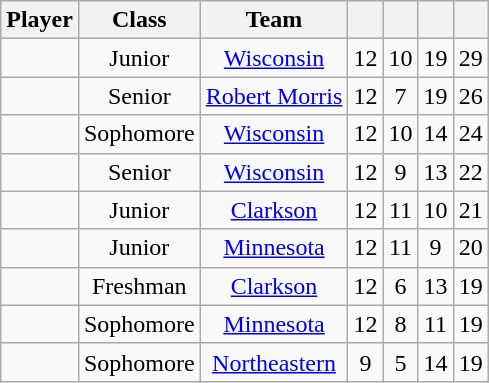<table class="wikitable sortable" style="font-size= 95%;text-align: center;">
<tr>
<th>Player</th>
<th>Class</th>
<th>Team</th>
<th></th>
<th></th>
<th></th>
<th></th>
</tr>
<tr>
<td></td>
<td>Junior</td>
<td><a href='#'>Wisconsin</a></td>
<td>12</td>
<td>10</td>
<td>19</td>
<td>29</td>
</tr>
<tr>
<td></td>
<td>Senior</td>
<td><a href='#'>Robert Morris</a></td>
<td>12</td>
<td>7</td>
<td>19</td>
<td>26</td>
</tr>
<tr>
<td></td>
<td>Sophomore</td>
<td><a href='#'>Wisconsin</a></td>
<td>12</td>
<td>10</td>
<td>14</td>
<td>24</td>
</tr>
<tr>
<td></td>
<td>Senior</td>
<td><a href='#'>Wisconsin</a></td>
<td>12</td>
<td>9</td>
<td>13</td>
<td>22</td>
</tr>
<tr>
<td></td>
<td>Junior</td>
<td><a href='#'>Clarkson</a></td>
<td>12</td>
<td>11</td>
<td>10</td>
<td>21</td>
</tr>
<tr>
<td></td>
<td>Junior</td>
<td><a href='#'>Minnesota</a></td>
<td>12</td>
<td>11</td>
<td>9</td>
<td>20</td>
</tr>
<tr>
<td></td>
<td>Freshman</td>
<td><a href='#'>Clarkson</a></td>
<td>12</td>
<td>6</td>
<td>13</td>
<td>19</td>
</tr>
<tr>
<td></td>
<td>Sophomore</td>
<td><a href='#'>Minnesota</a></td>
<td>12</td>
<td>8</td>
<td>11</td>
<td>19</td>
</tr>
<tr>
<td></td>
<td>Sophomore</td>
<td><a href='#'>Northeastern</a></td>
<td>9</td>
<td>5</td>
<td>14</td>
<td>19</td>
</tr>
</table>
